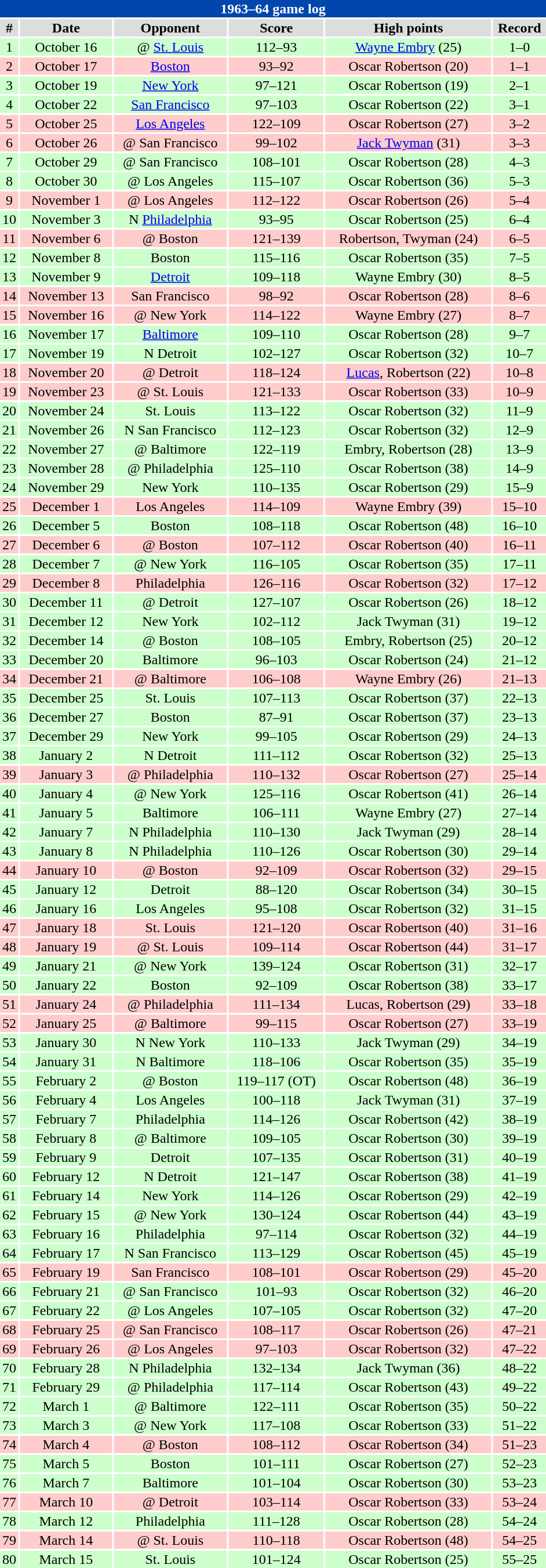<table class="toccolours collapsible" width=50% style="clear:both; margin:1.5em auto; text-align:center">
<tr>
<th colspan=11 style="background:#0046AD; color:white;">1963–64 game log</th>
</tr>
<tr align="center" bgcolor="#dddddd">
<td><strong>#</strong></td>
<td><strong>Date</strong></td>
<td><strong>Opponent</strong></td>
<td><strong>Score</strong></td>
<td><strong>High points</strong></td>
<td><strong>Record</strong></td>
</tr>
<tr align="center" bgcolor="ccffcc">
<td>1</td>
<td>October 16</td>
<td>@ <a href='#'>St. Louis</a></td>
<td>112–93</td>
<td><a href='#'>Wayne Embry</a> (25)</td>
<td>1–0</td>
</tr>
<tr align="center" bgcolor="ffcccc">
<td>2</td>
<td>October 17</td>
<td><a href='#'>Boston</a></td>
<td>93–92</td>
<td>Oscar Robertson (20)</td>
<td>1–1</td>
</tr>
<tr align="center" bgcolor="ccffcc">
<td>3</td>
<td>October 19</td>
<td><a href='#'>New York</a></td>
<td>97–121</td>
<td>Oscar Robertson (19)</td>
<td>2–1</td>
</tr>
<tr align="center" bgcolor="ccffcc">
<td>4</td>
<td>October 22</td>
<td><a href='#'>San Francisco</a></td>
<td>97–103</td>
<td>Oscar Robertson (22)</td>
<td>3–1</td>
</tr>
<tr align="center" bgcolor="ffcccc">
<td>5</td>
<td>October 25</td>
<td><a href='#'>Los Angeles</a></td>
<td>122–109</td>
<td>Oscar Robertson (27)</td>
<td>3–2</td>
</tr>
<tr align="center" bgcolor="ffcccc">
<td>6</td>
<td>October 26</td>
<td>@ San Francisco</td>
<td>99–102</td>
<td><a href='#'>Jack Twyman</a> (31)</td>
<td>3–3</td>
</tr>
<tr align="center" bgcolor="ccffcc">
<td>7</td>
<td>October 29</td>
<td>@ San Francisco</td>
<td>108–101</td>
<td>Oscar Robertson (28)</td>
<td>4–3</td>
</tr>
<tr align="center" bgcolor="ccffcc">
<td>8</td>
<td>October 30</td>
<td>@ Los Angeles</td>
<td>115–107</td>
<td>Oscar Robertson (36)</td>
<td>5–3</td>
</tr>
<tr align="center" bgcolor="ffcccc">
<td>9</td>
<td>November 1</td>
<td>@ Los Angeles</td>
<td>112–122</td>
<td>Oscar Robertson (26)</td>
<td>5–4</td>
</tr>
<tr align="center" bgcolor="ccffcc">
<td>10</td>
<td>November 3</td>
<td>N <a href='#'>Philadelphia</a></td>
<td>93–95</td>
<td>Oscar Robertson (25)</td>
<td>6–4</td>
</tr>
<tr align="center" bgcolor="ffcccc">
<td>11</td>
<td>November 6</td>
<td>@ Boston</td>
<td>121–139</td>
<td>Robertson, Twyman (24)</td>
<td>6–5</td>
</tr>
<tr align="center" bgcolor="ccffcc">
<td>12</td>
<td>November 8</td>
<td>Boston</td>
<td>115–116</td>
<td>Oscar Robertson (35)</td>
<td>7–5</td>
</tr>
<tr align="center" bgcolor="ccffcc">
<td>13</td>
<td>November 9</td>
<td><a href='#'>Detroit</a></td>
<td>109–118</td>
<td>Wayne Embry (30)</td>
<td>8–5</td>
</tr>
<tr align="center" bgcolor="ffcccc">
<td>14</td>
<td>November 13</td>
<td>San Francisco</td>
<td>98–92</td>
<td>Oscar Robertson (28)</td>
<td>8–6</td>
</tr>
<tr align="center" bgcolor="ffcccc">
<td>15</td>
<td>November 16</td>
<td>@ New York</td>
<td>114–122</td>
<td>Wayne Embry (27)</td>
<td>8–7</td>
</tr>
<tr align="center" bgcolor="ccffcc">
<td>16</td>
<td>November 17</td>
<td><a href='#'>Baltimore</a></td>
<td>109–110</td>
<td>Oscar Robertson (28)</td>
<td>9–7</td>
</tr>
<tr align="center" bgcolor="ccffcc">
<td>17</td>
<td>November 19</td>
<td>N Detroit</td>
<td>102–127</td>
<td>Oscar Robertson (32)</td>
<td>10–7</td>
</tr>
<tr align="center" bgcolor="ffcccc">
<td>18</td>
<td>November 20</td>
<td>@ Detroit</td>
<td>118–124</td>
<td><a href='#'>Lucas</a>, Robertson (22)</td>
<td>10–8</td>
</tr>
<tr align="center" bgcolor="ffcccc">
<td>19</td>
<td>November 23</td>
<td>@ St. Louis</td>
<td>121–133</td>
<td>Oscar Robertson (33)</td>
<td>10–9</td>
</tr>
<tr align="center" bgcolor="ccffcc">
<td>20</td>
<td>November 24</td>
<td>St. Louis</td>
<td>113–122</td>
<td>Oscar Robertson (32)</td>
<td>11–9</td>
</tr>
<tr align="center" bgcolor="ccffcc">
<td>21</td>
<td>November 26</td>
<td>N San Francisco</td>
<td>112–123</td>
<td>Oscar Robertson (32)</td>
<td>12–9</td>
</tr>
<tr align="center" bgcolor="ccffcc">
<td>22</td>
<td>November 27</td>
<td>@ Baltimore</td>
<td>122–119</td>
<td>Embry, Robertson (28)</td>
<td>13–9</td>
</tr>
<tr align="center" bgcolor="ccffcc">
<td>23</td>
<td>November 28</td>
<td>@ Philadelphia</td>
<td>125–110</td>
<td>Oscar Robertson (38)</td>
<td>14–9</td>
</tr>
<tr align="center" bgcolor="ccffcc">
<td>24</td>
<td>November 29</td>
<td>New York</td>
<td>110–135</td>
<td>Oscar Robertson (29)</td>
<td>15–9</td>
</tr>
<tr align="center" bgcolor="ffcccc">
<td>25</td>
<td>December 1</td>
<td>Los Angeles</td>
<td>114–109</td>
<td>Wayne Embry (39)</td>
<td>15–10</td>
</tr>
<tr align="center" bgcolor="ccffcc">
<td>26</td>
<td>December 5</td>
<td>Boston</td>
<td>108–118</td>
<td>Oscar Robertson (48)</td>
<td>16–10</td>
</tr>
<tr align="center" bgcolor="ffcccc">
<td>27</td>
<td>December 6</td>
<td>@ Boston</td>
<td>107–112</td>
<td>Oscar Robertson (40)</td>
<td>16–11</td>
</tr>
<tr align="center" bgcolor="ccffcc">
<td>28</td>
<td>December 7</td>
<td>@ New York</td>
<td>116–105</td>
<td>Oscar Robertson (35)</td>
<td>17–11</td>
</tr>
<tr align="center" bgcolor="ffcccc">
<td>29</td>
<td>December 8</td>
<td>Philadelphia</td>
<td>126–116</td>
<td>Oscar Robertson (32)</td>
<td>17–12</td>
</tr>
<tr align="center" bgcolor="ccffcc">
<td>30</td>
<td>December 11</td>
<td>@ Detroit</td>
<td>127–107</td>
<td>Oscar Robertson (26)</td>
<td>18–12</td>
</tr>
<tr align="center" bgcolor="ccffcc">
<td>31</td>
<td>December 12</td>
<td>New York</td>
<td>102–112</td>
<td>Jack Twyman (31)</td>
<td>19–12</td>
</tr>
<tr align="center" bgcolor="ccffcc">
<td>32</td>
<td>December 14</td>
<td>@ Boston</td>
<td>108–105</td>
<td>Embry, Robertson (25)</td>
<td>20–12</td>
</tr>
<tr align="center" bgcolor="ccffcc">
<td>33</td>
<td>December 20</td>
<td>Baltimore</td>
<td>96–103</td>
<td>Oscar Robertson (24)</td>
<td>21–12</td>
</tr>
<tr align="center" bgcolor="ffcccc">
<td>34</td>
<td>December 21</td>
<td>@ Baltimore</td>
<td>106–108</td>
<td>Wayne Embry (26)</td>
<td>21–13</td>
</tr>
<tr align="center" bgcolor="ccffcc">
<td>35</td>
<td>December 25</td>
<td>St. Louis</td>
<td>107–113</td>
<td>Oscar Robertson (37)</td>
<td>22–13</td>
</tr>
<tr align="center" bgcolor="ccffcc">
<td>36</td>
<td>December 27</td>
<td>Boston</td>
<td>87–91</td>
<td>Oscar Robertson (37)</td>
<td>23–13</td>
</tr>
<tr align="center" bgcolor="ccffcc">
<td>37</td>
<td>December 29</td>
<td>New York</td>
<td>99–105</td>
<td>Oscar Robertson (29)</td>
<td>24–13</td>
</tr>
<tr align="center" bgcolor="ccffcc">
<td>38</td>
<td>January 2</td>
<td>N Detroit</td>
<td>111–112</td>
<td>Oscar Robertson (32)</td>
<td>25–13</td>
</tr>
<tr align="center" bgcolor="ffcccc">
<td>39</td>
<td>January 3</td>
<td>@ Philadelphia</td>
<td>110–132</td>
<td>Oscar Robertson (27)</td>
<td>25–14</td>
</tr>
<tr align="center" bgcolor="ccffcc">
<td>40</td>
<td>January 4</td>
<td>@ New York</td>
<td>125–116</td>
<td>Oscar Robertson (41)</td>
<td>26–14</td>
</tr>
<tr align="center" bgcolor="ccffcc">
<td>41</td>
<td>January 5</td>
<td>Baltimore</td>
<td>106–111</td>
<td>Wayne Embry (27)</td>
<td>27–14</td>
</tr>
<tr align="center" bgcolor="ccffcc">
<td>42</td>
<td>January 7</td>
<td>N Philadelphia</td>
<td>110–130</td>
<td>Jack Twyman (29)</td>
<td>28–14</td>
</tr>
<tr align="center" bgcolor="ccffcc">
<td>43</td>
<td>January 8</td>
<td>N Philadelphia</td>
<td>110–126</td>
<td>Oscar Robertson (30)</td>
<td>29–14</td>
</tr>
<tr align="center" bgcolor="ffcccc">
<td>44</td>
<td>January 10</td>
<td>@ Boston</td>
<td>92–109</td>
<td>Oscar Robertson (32)</td>
<td>29–15</td>
</tr>
<tr align="center" bgcolor="ccffcc">
<td>45</td>
<td>January 12</td>
<td>Detroit</td>
<td>88–120</td>
<td>Oscar Robertson (34)</td>
<td>30–15</td>
</tr>
<tr align="center" bgcolor="ccffcc">
<td>46</td>
<td>January 16</td>
<td>Los Angeles</td>
<td>95–108</td>
<td>Oscar Robertson (32)</td>
<td>31–15</td>
</tr>
<tr align="center" bgcolor="ffcccc">
<td>47</td>
<td>January 18</td>
<td>St. Louis</td>
<td>121–120</td>
<td>Oscar Robertson (40)</td>
<td>31–16</td>
</tr>
<tr align="center" bgcolor="ffcccc">
<td>48</td>
<td>January 19</td>
<td>@ St. Louis</td>
<td>109–114</td>
<td>Oscar Robertson (44)</td>
<td>31–17</td>
</tr>
<tr align="center" bgcolor="ccffcc">
<td>49</td>
<td>January 21</td>
<td>@ New York</td>
<td>139–124</td>
<td>Oscar Robertson (31)</td>
<td>32–17</td>
</tr>
<tr align="center" bgcolor="ccffcc">
<td>50</td>
<td>January 22</td>
<td>Boston</td>
<td>92–109</td>
<td>Oscar Robertson (38)</td>
<td>33–17</td>
</tr>
<tr align="center" bgcolor="ffcccc">
<td>51</td>
<td>January 24</td>
<td>@ Philadelphia</td>
<td>111–134</td>
<td>Lucas, Robertson (29)</td>
<td>33–18</td>
</tr>
<tr align="center" bgcolor="ffcccc">
<td>52</td>
<td>January 25</td>
<td>@ Baltimore</td>
<td>99–115</td>
<td>Oscar Robertson (27)</td>
<td>33–19</td>
</tr>
<tr align="center" bgcolor="ccffcc">
<td>53</td>
<td>January 30</td>
<td>N New York</td>
<td>110–133</td>
<td>Jack Twyman (29)</td>
<td>34–19</td>
</tr>
<tr align="center" bgcolor="ccffcc">
<td>54</td>
<td>January 31</td>
<td>N Baltimore</td>
<td>118–106</td>
<td>Oscar Robertson (35)</td>
<td>35–19</td>
</tr>
<tr align="center" bgcolor="ccffcc">
<td>55</td>
<td>February 2</td>
<td>@ Boston</td>
<td>119–117 (OT)</td>
<td>Oscar Robertson (48)</td>
<td>36–19</td>
</tr>
<tr align="center" bgcolor="ccffcc">
<td>56</td>
<td>February 4</td>
<td>Los Angeles</td>
<td>100–118</td>
<td>Jack Twyman (31)</td>
<td>37–19</td>
</tr>
<tr align="center" bgcolor="ccffcc">
<td>57</td>
<td>February 7</td>
<td>Philadelphia</td>
<td>114–126</td>
<td>Oscar Robertson (42)</td>
<td>38–19</td>
</tr>
<tr align="center" bgcolor="ccffcc">
<td>58</td>
<td>February 8</td>
<td>@ Baltimore</td>
<td>109–105</td>
<td>Oscar Robertson (30)</td>
<td>39–19</td>
</tr>
<tr align="center" bgcolor="ccffcc">
<td>59</td>
<td>February 9</td>
<td>Detroit</td>
<td>107–135</td>
<td>Oscar Robertson (31)</td>
<td>40–19</td>
</tr>
<tr align="center" bgcolor="ccffcc">
<td>60</td>
<td>February 12</td>
<td>N Detroit</td>
<td>121–147</td>
<td>Oscar Robertson (38)</td>
<td>41–19</td>
</tr>
<tr align="center" bgcolor="ccffcc">
<td>61</td>
<td>February 14</td>
<td>New York</td>
<td>114–126</td>
<td>Oscar Robertson (29)</td>
<td>42–19</td>
</tr>
<tr align="center" bgcolor="ccffcc">
<td>62</td>
<td>February 15</td>
<td>@ New York</td>
<td>130–124</td>
<td>Oscar Robertson (44)</td>
<td>43–19</td>
</tr>
<tr align="center" bgcolor="ccffcc">
<td>63</td>
<td>February 16</td>
<td>Philadelphia</td>
<td>97–114</td>
<td>Oscar Robertson (32)</td>
<td>44–19</td>
</tr>
<tr align="center" bgcolor="ccffcc">
<td>64</td>
<td>February 17</td>
<td>N San Francisco</td>
<td>113–129</td>
<td>Oscar Robertson (45)</td>
<td>45–19</td>
</tr>
<tr align="center" bgcolor="ffcccc">
<td>65</td>
<td>February 19</td>
<td>San Francisco</td>
<td>108–101</td>
<td>Oscar Robertson (29)</td>
<td>45–20</td>
</tr>
<tr align="center" bgcolor="ccffcc">
<td>66</td>
<td>February 21</td>
<td>@ San Francisco</td>
<td>101–93</td>
<td>Oscar Robertson (32)</td>
<td>46–20</td>
</tr>
<tr align="center" bgcolor="ccffcc">
<td>67</td>
<td>February 22</td>
<td>@ Los Angeles</td>
<td>107–105</td>
<td>Oscar Robertson (32)</td>
<td>47–20</td>
</tr>
<tr align="center" bgcolor="ffcccc">
<td>68</td>
<td>February 25</td>
<td>@ San Francisco</td>
<td>108–117</td>
<td>Oscar Robertson (26)</td>
<td>47–21</td>
</tr>
<tr align="center" bgcolor="ffcccc">
<td>69</td>
<td>February 26</td>
<td>@ Los Angeles</td>
<td>97–103</td>
<td>Oscar Robertson (32)</td>
<td>47–22</td>
</tr>
<tr align="center" bgcolor="ccffcc">
<td>70</td>
<td>February 28</td>
<td>N Philadelphia</td>
<td>132–134</td>
<td>Jack Twyman (36)</td>
<td>48–22</td>
</tr>
<tr align="center" bgcolor="ccffcc">
<td>71</td>
<td>February 29</td>
<td>@ Philadelphia</td>
<td>117–114</td>
<td>Oscar Robertson (43)</td>
<td>49–22</td>
</tr>
<tr align="center" bgcolor="ccffcc">
<td>72</td>
<td>March 1</td>
<td>@ Baltimore</td>
<td>122–111</td>
<td>Oscar Robertson (35)</td>
<td>50–22</td>
</tr>
<tr align="center" bgcolor="ccffcc">
<td>73</td>
<td>March 3</td>
<td>@ New York</td>
<td>117–108</td>
<td>Oscar Robertson (33)</td>
<td>51–22</td>
</tr>
<tr align="center" bgcolor="ffcccc">
<td>74</td>
<td>March 4</td>
<td>@ Boston</td>
<td>108–112</td>
<td>Oscar Robertson (34)</td>
<td>51–23</td>
</tr>
<tr align="center" bgcolor="ccffcc">
<td>75</td>
<td>March 5</td>
<td>Boston</td>
<td>101–111</td>
<td>Oscar Robertson (27)</td>
<td>52–23</td>
</tr>
<tr align="center" bgcolor="ccffcc">
<td>76</td>
<td>March 7</td>
<td>Baltimore</td>
<td>101–104</td>
<td>Oscar Robertson (30)</td>
<td>53–23</td>
</tr>
<tr align="center" bgcolor="ffcccc">
<td>77</td>
<td>March 10</td>
<td>@ Detroit</td>
<td>103–114</td>
<td>Oscar Robertson (33)</td>
<td>53–24</td>
</tr>
<tr align="center" bgcolor="ccffcc">
<td>78</td>
<td>March 12</td>
<td>Philadelphia</td>
<td>111–128</td>
<td>Oscar Robertson (28)</td>
<td>54–24</td>
</tr>
<tr align="center" bgcolor="ffcccc">
<td>79</td>
<td>March 14</td>
<td>@ St. Louis</td>
<td>110–118</td>
<td>Oscar Robertson (48)</td>
<td>54–25</td>
</tr>
<tr align="center" bgcolor="ccffcc">
<td>80</td>
<td>March 15</td>
<td>St. Louis</td>
<td>101–124</td>
<td>Oscar Robertson (25)</td>
<td>55–25</td>
</tr>
</table>
